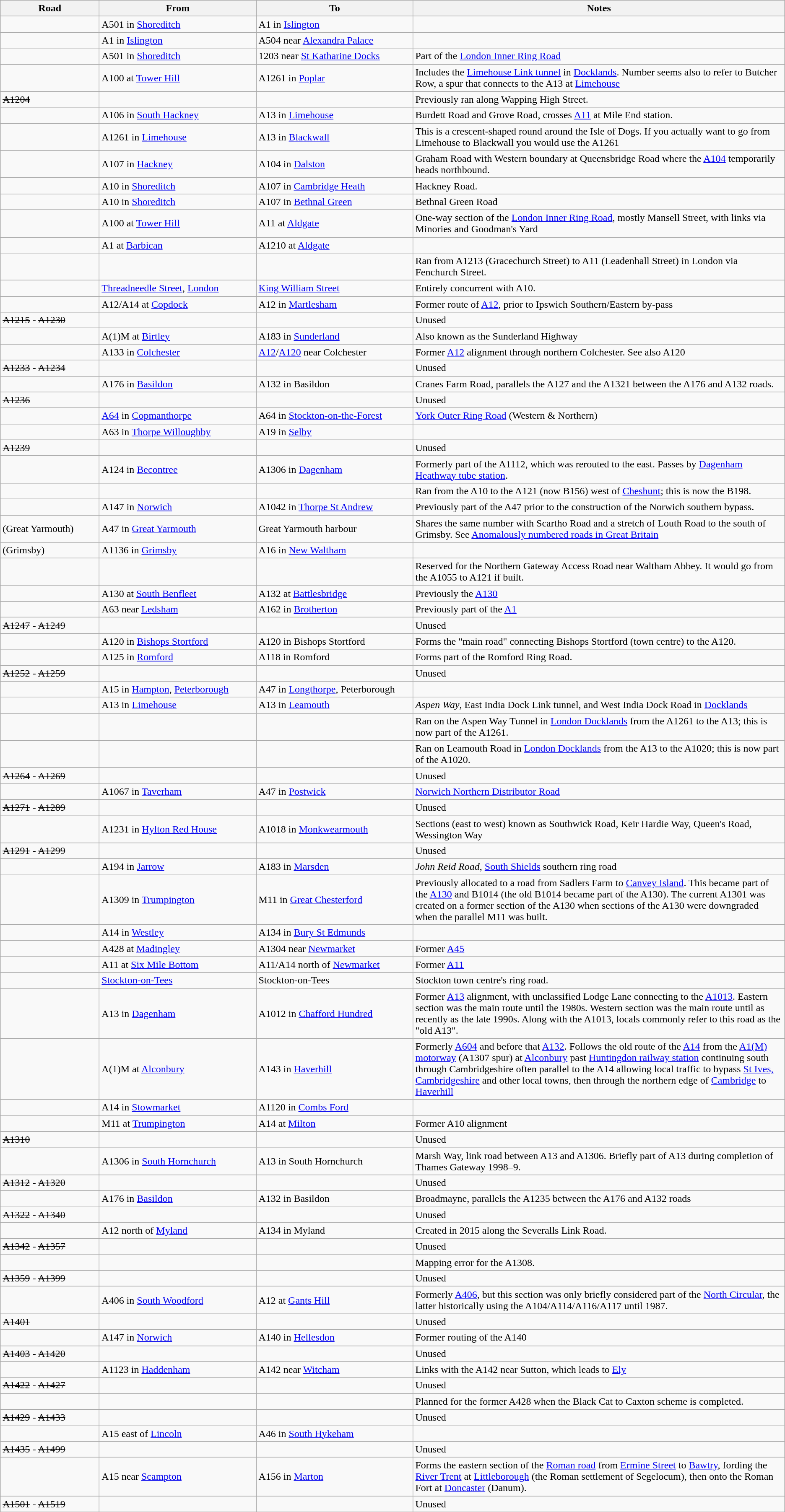<table class="wikitable">
<tr>
<th width=150px>Road</th>
<th width="20%">From</th>
<th width="20%">To</th>
<th>Notes</th>
</tr>
<tr>
<td></td>
<td>A501 in <a href='#'>Shoreditch</a></td>
<td>A1 in <a href='#'>Islington</a></td>
<td></td>
</tr>
<tr>
<td></td>
<td>A1 in <a href='#'>Islington</a></td>
<td>A504 near <a href='#'>Alexandra Palace</a></td>
<td></td>
</tr>
<tr>
<td></td>
<td>A501 in <a href='#'>Shoreditch</a></td>
<td>1203 near <a href='#'>St Katharine Docks</a></td>
<td>Part of the <a href='#'>London Inner Ring Road</a></td>
</tr>
<tr>
<td></td>
<td>A100 at <a href='#'>Tower Hill</a></td>
<td>A1261 in <a href='#'>Poplar</a></td>
<td>Includes the <a href='#'>Limehouse Link tunnel</a> in <a href='#'>Docklands</a>. Number seems also to refer to Butcher Row, a spur that connects to the A13 at <a href='#'>Limehouse</a></td>
</tr>
<tr>
<td><s>A1204</s></td>
<td></td>
<td></td>
<td>Previously ran along Wapping High Street.</td>
</tr>
<tr>
<td></td>
<td>A106 in <a href='#'>South Hackney</a></td>
<td>A13 in <a href='#'>Limehouse</a></td>
<td>Burdett Road and Grove Road, crosses <a href='#'>A11</a> at Mile End station.</td>
</tr>
<tr>
<td></td>
<td>A1261 in <a href='#'>Limehouse</a></td>
<td>A13 in <a href='#'>Blackwall</a></td>
<td>This is a crescent-shaped round around the Isle of Dogs. If you actually want to go from Limehouse to Blackwall you would use the A1261</td>
</tr>
<tr>
<td></td>
<td>A107 in <a href='#'>Hackney</a></td>
<td>A104 in <a href='#'>Dalston</a></td>
<td>Graham Road with Western boundary at Queensbridge Road where the <a href='#'>A104</a> temporarily heads northbound.</td>
</tr>
<tr>
<td></td>
<td>A10 in <a href='#'>Shoreditch</a></td>
<td>A107 in <a href='#'>Cambridge Heath</a></td>
<td>Hackney Road.</td>
</tr>
<tr>
<td></td>
<td>A10 in <a href='#'>Shoreditch</a></td>
<td>A107 in <a href='#'>Bethnal Green</a></td>
<td>Bethnal Green Road</td>
</tr>
<tr>
<td></td>
<td>A100 at <a href='#'>Tower Hill</a></td>
<td>A11 at <a href='#'>Aldgate</a></td>
<td>One-way section of the <a href='#'>London Inner Ring Road</a>, mostly Mansell Street, with links via Minories and Goodman's Yard</td>
</tr>
<tr>
<td></td>
<td>A1 at <a href='#'>Barbican</a></td>
<td>A1210 at <a href='#'>Aldgate</a></td>
<td></td>
</tr>
<tr>
<td></td>
<td></td>
<td></td>
<td>Ran from A1213 (Gracechurch Street) to A11 (Leadenhall Street) in London via Fenchurch Street.</td>
</tr>
<tr>
<td></td>
<td><a href='#'>Threadneedle Street</a>, <a href='#'>London</a></td>
<td><a href='#'>King William Street</a></td>
<td>Entirely concurrent with A10.</td>
</tr>
<tr>
<td></td>
<td>A12/A14 at <a href='#'>Copdock</a></td>
<td>A12 in <a href='#'>Martlesham</a></td>
<td>Former route of <a href='#'>A12</a>, prior to Ipswich Southern/Eastern by-pass</td>
</tr>
<tr>
<td><s>A1215</s> - <s>A1230</s></td>
<td></td>
<td></td>
<td>Unused</td>
</tr>
<tr>
<td></td>
<td>A(1)M at <a href='#'>Birtley</a></td>
<td>A183 in <a href='#'>Sunderland</a></td>
<td>Also known as the Sunderland Highway</td>
</tr>
<tr>
<td></td>
<td>A133 in <a href='#'>Colchester</a></td>
<td><a href='#'>A12</a>/<a href='#'>A120</a> near Colchester</td>
<td>Former <a href='#'>A12</a> alignment through northern Colchester. See also A120</td>
</tr>
<tr>
<td><s>A1233</s> - <s>A1234</s></td>
<td></td>
<td></td>
<td>Unused</td>
</tr>
<tr>
<td></td>
<td>A176 in <a href='#'>Basildon</a></td>
<td>A132 in Basildon</td>
<td>Cranes Farm Road, parallels the A127 and the A1321 between the A176 and A132 roads.</td>
</tr>
<tr>
<td><s>A1236</s></td>
<td></td>
<td></td>
<td>Unused</td>
</tr>
<tr>
<td></td>
<td><a href='#'>A64</a> in <a href='#'>Copmanthorpe</a></td>
<td>A64 in <a href='#'>Stockton-on-the-Forest</a></td>
<td><a href='#'>York Outer Ring Road</a> (Western & Northern)</td>
</tr>
<tr>
<td></td>
<td>A63 in <a href='#'>Thorpe Willoughby</a></td>
<td>A19 in <a href='#'>Selby</a></td>
<td></td>
</tr>
<tr>
<td><s>A1239</s></td>
<td></td>
<td></td>
<td>Unused</td>
</tr>
<tr>
<td></td>
<td>A124 in <a href='#'>Becontree</a></td>
<td>A1306 in <a href='#'>Dagenham</a></td>
<td>Formerly part of the A1112, which was rerouted to the east. Passes by <a href='#'>Dagenham Heathway tube station</a>.</td>
</tr>
<tr>
<td></td>
<td></td>
<td></td>
<td>Ran from the A10 to the A121 (now B156) west of <a href='#'>Cheshunt</a>; this is now the B198.</td>
</tr>
<tr>
<td></td>
<td>A147 in <a href='#'>Norwich</a></td>
<td>A1042 in <a href='#'>Thorpe St Andrew</a></td>
<td>Previously part of the A47 prior to the construction of the Norwich southern bypass.</td>
</tr>
<tr>
<td> (Great Yarmouth)</td>
<td>A47 in <a href='#'>Great Yarmouth</a></td>
<td>Great Yarmouth harbour</td>
<td>Shares the same number with Scartho Road and a stretch of Louth Road to the south of Grimsby. See <a href='#'>Anomalously numbered roads in Great Britain</a></td>
</tr>
<tr>
<td> (Grimsby)</td>
<td>A1136 in <a href='#'>Grimsby</a></td>
<td>A16 in <a href='#'>New Waltham</a></td>
<td></td>
</tr>
<tr>
<td></td>
<td></td>
<td></td>
<td>Reserved for the Northern Gateway Access Road near Waltham Abbey. It would go from the A1055 to A121 if built.</td>
</tr>
<tr>
<td></td>
<td>A130 at <a href='#'>South Benfleet</a></td>
<td>A132 at <a href='#'>Battlesbridge</a></td>
<td>Previously the <a href='#'>A130</a></td>
</tr>
<tr>
<td></td>
<td>A63 near <a href='#'>Ledsham</a></td>
<td>A162 in <a href='#'>Brotherton</a></td>
<td>Previously part of the <a href='#'>A1</a></td>
</tr>
<tr>
<td><s>A1247</s> - <s>A1249</s></td>
<td></td>
<td></td>
<td>Unused</td>
</tr>
<tr>
<td></td>
<td>A120 in <a href='#'>Bishops Stortford</a></td>
<td>A120 in Bishops Stortford</td>
<td>Forms the "main road" connecting Bishops Stortford (town centre) to the A120.</td>
</tr>
<tr>
<td></td>
<td>A125 in <a href='#'>Romford</a></td>
<td>A118 in Romford</td>
<td>Forms part of the Romford Ring Road.</td>
</tr>
<tr>
<td><s>A1252</s> - <s>A1259</s></td>
<td></td>
<td></td>
<td>Unused</td>
</tr>
<tr>
<td></td>
<td>A15 in <a href='#'>Hampton</a>, <a href='#'>Peterborough</a></td>
<td>A47 in <a href='#'>Longthorpe</a>, Peterborough</td>
<td></td>
</tr>
<tr>
<td></td>
<td>A13 in <a href='#'>Limehouse</a></td>
<td>A13 in <a href='#'>Leamouth</a></td>
<td><em>Aspen Way</em>, East India Dock Link tunnel, and West India Dock Road in <a href='#'>Docklands</a></td>
</tr>
<tr>
<td></td>
<td></td>
<td></td>
<td>Ran on the Aspen Way Tunnel in <a href='#'>London Docklands</a> from the A1261 to the A13; this is now part of the A1261.</td>
</tr>
<tr>
<td></td>
<td></td>
<td></td>
<td>Ran on Leamouth Road in <a href='#'>London Docklands</a> from the A13 to the A1020; this is now part of the A1020.</td>
</tr>
<tr>
<td><s>A1264</s> - <s>A1269</s></td>
<td></td>
<td></td>
<td>Unused</td>
</tr>
<tr>
<td></td>
<td>A1067 in <a href='#'>Taverham</a></td>
<td>A47 in <a href='#'>Postwick</a></td>
<td><a href='#'>Norwich Northern Distributor Road</a></td>
</tr>
<tr>
<td><s>A1271</s> - <s>A1289</s></td>
<td></td>
<td></td>
<td>Unused</td>
</tr>
<tr>
<td></td>
<td>A1231 in <a href='#'>Hylton Red House</a></td>
<td>A1018 in <a href='#'>Monkwearmouth</a></td>
<td>Sections (east to west) known as Southwick Road, Keir Hardie Way, Queen's Road, Wessington Way</td>
</tr>
<tr>
<td><s>A1291</s> - <s>A1299</s></td>
<td></td>
<td></td>
<td>Unused</td>
</tr>
<tr>
<td></td>
<td>A194 in <a href='#'>Jarrow</a></td>
<td>A183 in <a href='#'>Marsden</a></td>
<td><em>John Reid Road</em>, <a href='#'>South Shields</a> southern ring road</td>
</tr>
<tr>
<td></td>
<td>A1309 in <a href='#'>Trumpington</a></td>
<td>M11 in <a href='#'>Great Chesterford</a></td>
<td>Previously allocated to a road from Sadlers Farm to <a href='#'>Canvey Island</a>. This became part of the <a href='#'>A130</a> and B1014 (the old B1014 became part of the A130). The current A1301 was created on a former section of the A130 when sections of the A130 were downgraded when the parallel M11 was built.</td>
</tr>
<tr>
<td></td>
<td>A14 in <a href='#'>Westley</a></td>
<td>A134 in <a href='#'>Bury St Edmunds</a></td>
<td></td>
</tr>
<tr>
<td></td>
<td>A428 at <a href='#'>Madingley</a></td>
<td>A1304 near <a href='#'>Newmarket</a></td>
<td>Former <a href='#'>A45</a></td>
</tr>
<tr>
<td></td>
<td>A11 at <a href='#'>Six Mile Bottom</a></td>
<td>A11/A14 north of <a href='#'>Newmarket</a></td>
<td>Former <a href='#'>A11</a></td>
</tr>
<tr>
<td></td>
<td><a href='#'>Stockton-on-Tees</a></td>
<td>Stockton-on-Tees</td>
<td>Stockton town centre's ring road.</td>
</tr>
<tr>
<td></td>
<td>A13 in <a href='#'>Dagenham</a></td>
<td>A1012 in <a href='#'>Chafford Hundred</a></td>
<td>Former <a href='#'>A13</a> alignment, with unclassified Lodge Lane connecting to the <a href='#'>A1013</a>. Eastern section was the main route until the 1980s. Western section was the main route until as recently as the late 1990s. Along with the A1013, locals commonly refer to this road as the "old A13".</td>
</tr>
<tr>
<td></td>
<td>A(1)M at <a href='#'>Alconbury</a></td>
<td>A143 in <a href='#'>Haverhill</a></td>
<td>Formerly <a href='#'>A604</a> and before that <a href='#'>A132</a>. Follows the old route of the <a href='#'>A14</a> from the <a href='#'>A1(M) motorway</a> (A1307 spur) at <a href='#'>Alconbury</a> past <a href='#'>Huntingdon railway station</a> continuing south through Cambridgeshire often parallel to the A14 allowing local traffic to bypass <a href='#'>St Ives, Cambridgeshire</a> and other local towns, then through the northern edge of <a href='#'>Cambridge</a> to <a href='#'>Haverhill</a></td>
</tr>
<tr>
<td></td>
<td>A14 in <a href='#'>Stowmarket</a></td>
<td>A1120 in <a href='#'>Combs Ford</a></td>
<td></td>
</tr>
<tr>
<td></td>
<td>M11 at <a href='#'>Trumpington</a></td>
<td>A14 at <a href='#'>Milton</a></td>
<td>Former A10 alignment</td>
</tr>
<tr>
<td><s>A1310</s></td>
<td></td>
<td></td>
<td>Unused</td>
</tr>
<tr>
<td></td>
<td>A1306 in <a href='#'>South Hornchurch</a></td>
<td>A13 in South Hornchurch</td>
<td>Marsh Way, link road between A13 and A1306. Briefly part of A13 during completion of Thames Gateway 1998–9.</td>
</tr>
<tr>
<td><s>A1312</s> - <s>A1320</s></td>
<td></td>
<td></td>
<td>Unused</td>
</tr>
<tr>
<td></td>
<td>A176 in <a href='#'>Basildon</a></td>
<td>A132 in Basildon</td>
<td>Broadmayne, parallels the A1235 between the A176 and A132 roads</td>
</tr>
<tr>
<td><s>A1322</s> - <s>A1340</s></td>
<td></td>
<td></td>
<td>Unused</td>
</tr>
<tr>
<td></td>
<td>A12 north of <a href='#'>Myland</a></td>
<td>A134 in Myland</td>
<td>Created in 2015 along the Severalls Link Road.</td>
</tr>
<tr>
<td><s>A1342</s> - <s>A1357</s></td>
<td></td>
<td></td>
<td>Unused</td>
</tr>
<tr>
<td></td>
<td></td>
<td></td>
<td>Mapping error for the A1308.</td>
</tr>
<tr>
<td><s>A1359</s> - <s>A1399</s></td>
<td></td>
<td></td>
<td>Unused</td>
</tr>
<tr>
<td></td>
<td>A406 in <a href='#'>South Woodford</a></td>
<td>A12 at <a href='#'>Gants Hill</a></td>
<td>Formerly <a href='#'>A406</a>, but this section was only briefly considered part of the <a href='#'>North Circular</a>, the latter historically using the A104/A114/A116/A117 until 1987.</td>
</tr>
<tr>
<td><s>A1401</s></td>
<td></td>
<td></td>
<td>Unused</td>
</tr>
<tr>
<td></td>
<td>A147 in <a href='#'>Norwich</a></td>
<td>A140 in <a href='#'>Hellesdon</a></td>
<td>Former routing of the A140</td>
</tr>
<tr>
<td><s>A1403</s> - <s>A1420</s></td>
<td></td>
<td></td>
<td>Unused</td>
</tr>
<tr>
<td></td>
<td>A1123 in <a href='#'>Haddenham</a></td>
<td>A142 near <a href='#'>Witcham</a></td>
<td>Links with the A142 near Sutton, which leads to <a href='#'>Ely</a></td>
</tr>
<tr>
<td><s>A1422</s> - <s>A1427</s></td>
<td></td>
<td></td>
<td>Unused</td>
</tr>
<tr>
<td></td>
<td></td>
<td></td>
<td>Planned for the former A428 when the Black Cat to Caxton scheme is completed.</td>
</tr>
<tr>
<td><s>A1429</s> - <s>A1433</s></td>
<td></td>
<td></td>
<td>Unused</td>
</tr>
<tr>
<td></td>
<td>A15 east of <a href='#'>Lincoln</a></td>
<td>A46 in <a href='#'>South Hykeham</a></td>
<td></td>
</tr>
<tr>
<td><s>A1435</s> - <s>A1499</s></td>
<td></td>
<td></td>
<td>Unused</td>
</tr>
<tr>
<td></td>
<td>A15 near <a href='#'>Scampton</a></td>
<td>A156 in <a href='#'>Marton</a></td>
<td>Forms the eastern section of the <a href='#'>Roman road</a> from <a href='#'>Ermine Street</a> to <a href='#'>Bawtry</a>, fording the <a href='#'>River Trent</a> at <a href='#'>Littleborough</a> (the Roman settlement of Segelocum), then onto the Roman Fort at <a href='#'>Doncaster</a> (Danum).</td>
</tr>
<tr>
<td><s>A1501</s> - <s>A1519</s></td>
<td></td>
<td></td>
<td>Unused</td>
</tr>
</table>
